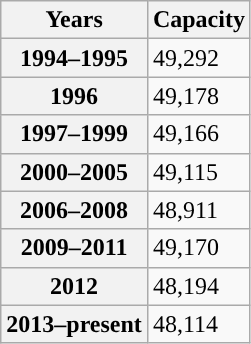<table class="wikitable">
<tr>
<th scope="row">Years</th>
<th scope="row">Capacity</th>
</tr>
<tr>
<th scope="row">1994–1995</th>
<td><div>49,292</div></td>
</tr>
<tr>
<th scope="row">1996</th>
<td><div>49,178</div></td>
</tr>
<tr>
<th scope="row">1997–1999</th>
<td><div>49,166</div></td>
</tr>
<tr>
<th scope="row">2000–2005</th>
<td><div>49,115</div></td>
</tr>
<tr>
<th scope="row">2006–2008</th>
<td><div>48,911</div></td>
</tr>
<tr>
<th scope="row">2009–2011</th>
<td><div>49,170</div></td>
</tr>
<tr>
<th scope="row">2012</th>
<td>48,194</td>
</tr>
<tr>
<th scope="row">2013–present</th>
<td>48,114</td>
</tr>
</table>
